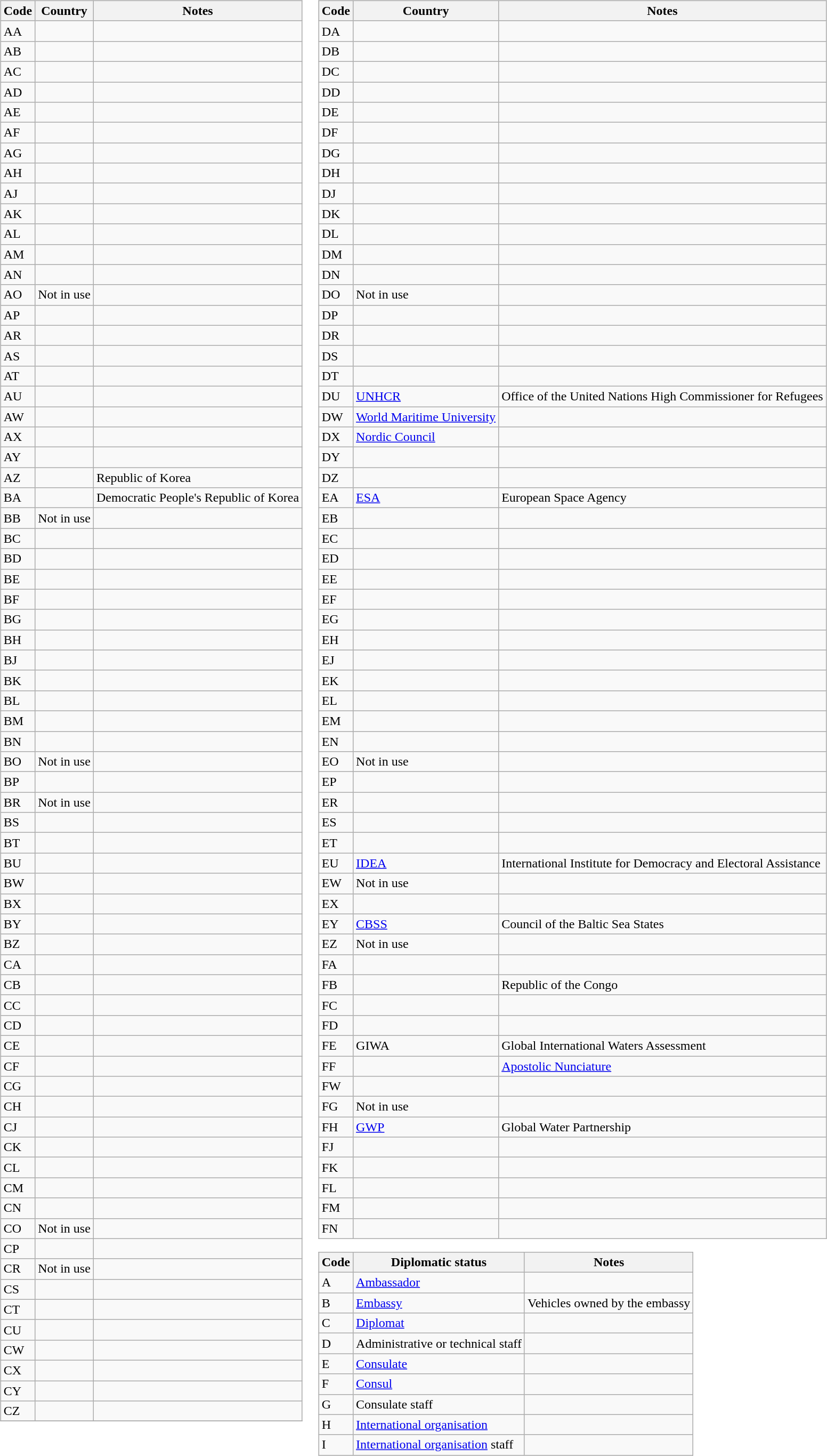<table border="0">
<tr valign=top>
<td><br><table class="wikitable" border="1">
<tr>
<th>Code</th>
<th>Country</th>
<th>Notes</th>
</tr>
<tr>
<td>AA</td>
<td></td>
<td></td>
</tr>
<tr>
<td>AB</td>
<td></td>
<td></td>
</tr>
<tr>
<td>AC</td>
<td></td>
<td></td>
</tr>
<tr>
<td>AD</td>
<td></td>
<td></td>
</tr>
<tr>
<td>AE</td>
<td></td>
<td></td>
</tr>
<tr>
<td>AF</td>
<td></td>
<td></td>
</tr>
<tr>
<td>AG</td>
<td></td>
<td></td>
</tr>
<tr>
<td>AH</td>
<td></td>
<td></td>
</tr>
<tr>
<td>AJ</td>
<td></td>
<td></td>
</tr>
<tr>
<td>AK</td>
<td></td>
<td></td>
</tr>
<tr>
<td>AL</td>
<td></td>
<td></td>
</tr>
<tr>
<td>AM</td>
<td></td>
<td></td>
</tr>
<tr>
<td>AN</td>
<td></td>
<td></td>
</tr>
<tr>
<td>AO</td>
<td>Not in use</td>
<td></td>
</tr>
<tr>
<td>AP</td>
<td></td>
<td></td>
</tr>
<tr>
<td>AR</td>
<td></td>
<td></td>
</tr>
<tr>
<td>AS</td>
<td></td>
<td></td>
</tr>
<tr>
<td>AT</td>
<td></td>
<td></td>
</tr>
<tr>
<td>AU</td>
<td></td>
<td></td>
</tr>
<tr>
<td>AW</td>
<td></td>
<td></td>
</tr>
<tr>
<td>AX</td>
<td></td>
<td></td>
</tr>
<tr>
<td>AY</td>
<td></td>
<td></td>
</tr>
<tr>
<td>AZ</td>
<td></td>
<td>Republic of Korea</td>
</tr>
<tr>
<td>BA</td>
<td></td>
<td>Democratic People's Republic of Korea</td>
</tr>
<tr>
<td>BB</td>
<td>Not in use</td>
<td></td>
</tr>
<tr>
<td>BC</td>
<td></td>
<td></td>
</tr>
<tr>
<td>BD</td>
<td></td>
<td></td>
</tr>
<tr>
<td>BE</td>
<td></td>
<td></td>
</tr>
<tr>
<td>BF</td>
<td></td>
<td></td>
</tr>
<tr>
<td>BG</td>
<td></td>
<td></td>
</tr>
<tr>
<td>BH</td>
<td></td>
<td></td>
</tr>
<tr>
<td>BJ</td>
<td></td>
<td></td>
</tr>
<tr>
<td>BK</td>
<td></td>
<td></td>
</tr>
<tr>
<td>BL</td>
<td></td>
<td></td>
</tr>
<tr>
<td>BM</td>
<td></td>
<td></td>
</tr>
<tr>
<td>BN</td>
<td></td>
<td></td>
</tr>
<tr>
<td>BO</td>
<td>Not in use</td>
<td></td>
</tr>
<tr>
<td>BP</td>
<td></td>
<td></td>
</tr>
<tr>
<td>BR</td>
<td>Not in use</td>
<td></td>
</tr>
<tr>
<td>BS</td>
<td></td>
<td></td>
</tr>
<tr>
<td>BT</td>
<td></td>
<td></td>
</tr>
<tr>
<td>BU</td>
<td></td>
<td></td>
</tr>
<tr>
<td>BW</td>
<td></td>
<td></td>
</tr>
<tr>
<td>BX</td>
<td></td>
<td></td>
</tr>
<tr>
<td>BY</td>
<td></td>
<td></td>
</tr>
<tr>
<td>BZ</td>
<td></td>
<td></td>
</tr>
<tr>
<td>CA</td>
<td></td>
<td></td>
</tr>
<tr>
<td>CB</td>
<td></td>
<td></td>
</tr>
<tr>
<td>CC</td>
<td></td>
<td></td>
</tr>
<tr>
<td>CD</td>
<td></td>
<td></td>
</tr>
<tr>
<td>CE</td>
<td></td>
<td></td>
</tr>
<tr>
<td>CF</td>
<td></td>
<td></td>
</tr>
<tr>
<td>CG</td>
<td></td>
<td></td>
</tr>
<tr>
<td>CH</td>
<td></td>
<td></td>
</tr>
<tr>
<td>CJ</td>
<td></td>
<td></td>
</tr>
<tr>
<td>CK</td>
<td></td>
<td></td>
</tr>
<tr>
<td>CL</td>
<td></td>
<td></td>
</tr>
<tr>
<td>CM</td>
<td></td>
<td></td>
</tr>
<tr>
<td>CN</td>
<td></td>
<td></td>
</tr>
<tr>
<td>CO</td>
<td>Not in use</td>
<td></td>
</tr>
<tr>
<td>CP</td>
<td></td>
<td></td>
</tr>
<tr>
<td>CR</td>
<td>Not in use</td>
<td></td>
</tr>
<tr>
<td>CS</td>
<td></td>
<td></td>
</tr>
<tr>
<td>CT</td>
<td></td>
<td></td>
</tr>
<tr>
<td>CU</td>
<td></td>
<td></td>
</tr>
<tr>
<td>CW</td>
<td></td>
<td></td>
</tr>
<tr>
<td>CX</td>
<td></td>
<td></td>
</tr>
<tr>
<td>CY</td>
<td></td>
<td></td>
</tr>
<tr>
<td>CZ</td>
<td></td>
<td></td>
</tr>
<tr>
</tr>
</table>
</td>
<td><br><table class="wikitable" border="1">
<tr>
<th>Code</th>
<th>Country</th>
<th>Notes</th>
</tr>
<tr>
<td>DA</td>
<td></td>
<td></td>
</tr>
<tr>
<td>DB</td>
<td></td>
<td></td>
</tr>
<tr>
<td>DC</td>
<td></td>
<td></td>
</tr>
<tr>
<td>DD</td>
<td></td>
<td></td>
</tr>
<tr>
<td>DE</td>
<td></td>
<td></td>
</tr>
<tr>
<td>DF</td>
<td></td>
<td></td>
</tr>
<tr>
<td>DG</td>
<td></td>
<td></td>
</tr>
<tr>
<td>DH</td>
<td></td>
<td></td>
</tr>
<tr>
<td>DJ</td>
<td></td>
<td></td>
</tr>
<tr>
<td>DK</td>
<td></td>
<td></td>
</tr>
<tr>
<td>DL</td>
<td></td>
<td></td>
</tr>
<tr>
<td>DM</td>
<td></td>
<td></td>
</tr>
<tr>
<td>DN</td>
<td></td>
<td></td>
</tr>
<tr>
<td>DO</td>
<td>Not in use</td>
<td></td>
</tr>
<tr>
<td>DP</td>
<td></td>
<td></td>
</tr>
<tr>
<td>DR</td>
<td></td>
<td></td>
</tr>
<tr>
<td>DS</td>
<td></td>
<td></td>
</tr>
<tr>
<td>DT</td>
<td></td>
<td></td>
</tr>
<tr>
<td>DU</td>
<td><a href='#'>UNHCR</a></td>
<td>Office of the United Nations High Commissioner for Refugees</td>
</tr>
<tr>
<td>DW</td>
<td><a href='#'>World Maritime University</a></td>
<td></td>
</tr>
<tr>
<td>DX</td>
<td><a href='#'>Nordic Council</a></td>
<td></td>
</tr>
<tr>
<td>DY</td>
<td></td>
<td></td>
</tr>
<tr>
<td>DZ</td>
<td></td>
<td></td>
</tr>
<tr>
<td>EA</td>
<td><a href='#'>ESA</a></td>
<td>European Space Agency</td>
</tr>
<tr>
<td>EB</td>
<td></td>
<td></td>
</tr>
<tr>
<td>EC</td>
<td></td>
<td></td>
</tr>
<tr>
<td>ED</td>
<td></td>
<td></td>
</tr>
<tr>
<td>EE</td>
<td></td>
<td></td>
</tr>
<tr>
<td>EF</td>
<td></td>
<td></td>
</tr>
<tr>
<td>EG</td>
<td></td>
<td></td>
</tr>
<tr>
<td>EH</td>
<td></td>
<td></td>
</tr>
<tr>
<td>EJ</td>
<td></td>
<td></td>
</tr>
<tr>
<td>EK</td>
<td></td>
<td></td>
</tr>
<tr>
<td>EL</td>
<td></td>
<td></td>
</tr>
<tr>
<td>EM</td>
<td></td>
<td></td>
</tr>
<tr>
<td>EN</td>
<td></td>
<td></td>
</tr>
<tr>
<td>EO</td>
<td>Not in use</td>
<td></td>
</tr>
<tr>
<td>EP</td>
<td></td>
<td></td>
</tr>
<tr>
<td>ER</td>
<td></td>
<td></td>
</tr>
<tr>
<td>ES</td>
<td></td>
<td></td>
</tr>
<tr>
<td>ET</td>
<td></td>
<td></td>
</tr>
<tr>
<td>EU</td>
<td><a href='#'>IDEA</a></td>
<td>International Institute for Democracy and Electoral Assistance</td>
</tr>
<tr>
<td>EW</td>
<td>Not in use</td>
<td></td>
</tr>
<tr>
<td>EX</td>
<td></td>
<td></td>
</tr>
<tr>
<td>EY</td>
<td><a href='#'>CBSS</a></td>
<td>Council of the Baltic Sea States</td>
</tr>
<tr>
<td>EZ</td>
<td>Not in use</td>
<td></td>
</tr>
<tr>
<td>FA</td>
<td></td>
<td></td>
</tr>
<tr>
<td>FB</td>
<td></td>
<td>Republic of the Congo</td>
</tr>
<tr>
<td>FC</td>
<td></td>
<td></td>
</tr>
<tr>
<td>FD</td>
<td></td>
<td></td>
</tr>
<tr>
<td>FE</td>
<td>GIWA</td>
<td>Global International Waters Assessment</td>
</tr>
<tr>
<td>FF</td>
<td></td>
<td><a href='#'>Apostolic Nunciature</a></td>
</tr>
<tr>
<td>FW</td>
<td></td>
<td></td>
</tr>
<tr>
<td>FG</td>
<td>Not in use</td>
<td></td>
</tr>
<tr>
<td>FH</td>
<td><a href='#'>GWP</a></td>
<td>Global Water Partnership</td>
</tr>
<tr>
<td>FJ</td>
<td></td>
<td></td>
</tr>
<tr>
<td>FK</td>
<td></td>
<td></td>
</tr>
<tr>
<td>FL</td>
<td></td>
<td></td>
</tr>
<tr>
<td>FM</td>
<td></td>
<td></td>
</tr>
<tr>
<td>FN</td>
<td></td>
<td></td>
</tr>
</table>
<table class="wikitable" border="1">
<tr>
<th>Code</th>
<th>Diplomatic status</th>
<th>Notes</th>
</tr>
<tr>
<td>A</td>
<td><a href='#'>Ambassador</a></td>
<td></td>
</tr>
<tr>
<td>B</td>
<td><a href='#'>Embassy</a></td>
<td>Vehicles owned by the embassy</td>
</tr>
<tr>
<td>C</td>
<td><a href='#'>Diplomat</a></td>
<td></td>
</tr>
<tr>
<td>D</td>
<td>Administrative or technical staff</td>
<td></td>
</tr>
<tr>
<td>E</td>
<td><a href='#'>Consulate</a></td>
<td></td>
</tr>
<tr>
<td>F</td>
<td><a href='#'>Consul</a></td>
<td></td>
</tr>
<tr>
<td>G</td>
<td>Consulate staff</td>
<td></td>
</tr>
<tr>
<td>H</td>
<td><a href='#'>International organisation</a></td>
<td></td>
</tr>
<tr>
<td>I</td>
<td><a href='#'>International organisation</a> staff</td>
<td></td>
</tr>
</table>
</td>
</tr>
</table>
